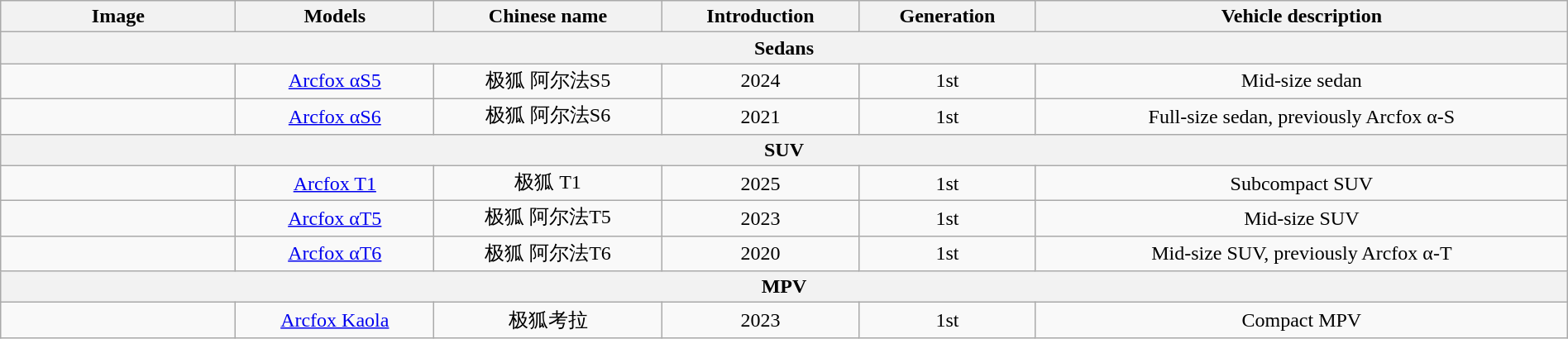<table class="wikitable sortable" style="text-align: center; width: 100%">
<tr>
<th class="unsortable" width="15%">Image</th>
<th>Models</th>
<th>Chinese name</th>
<th>Introduction</th>
<th class="unsortable">Generation</th>
<th>Vehicle description</th>
</tr>
<tr>
<th colspan="6">Sedans</th>
</tr>
<tr>
<td></td>
<td><a href='#'>Arcfox αS5</a></td>
<td>极狐 阿尔法S5</td>
<td>2024</td>
<td>1st</td>
<td>Mid-size sedan</td>
</tr>
<tr>
<td></td>
<td><a href='#'>Arcfox αS6</a></td>
<td>极狐 阿尔法S6</td>
<td>2021</td>
<td>1st</td>
<td>Full-size sedan, previously Arcfox α-S</td>
</tr>
<tr>
<th colspan="6">SUV</th>
</tr>
<tr>
<td></td>
<td><a href='#'>Arcfox T1</a></td>
<td>极狐 T1</td>
<td>2025</td>
<td>1st</td>
<td>Subcompact SUV</td>
</tr>
<tr>
<td></td>
<td><a href='#'>Arcfox αT5</a></td>
<td>极狐 阿尔法T5</td>
<td>2023</td>
<td>1st</td>
<td>Mid-size SUV</td>
</tr>
<tr>
<td></td>
<td><a href='#'>Arcfox αT6</a></td>
<td>极狐 阿尔法T6</td>
<td>2020</td>
<td>1st</td>
<td>Mid-size SUV, previously Arcfox α-T</td>
</tr>
<tr>
<th colspan="6">MPV</th>
</tr>
<tr>
<td></td>
<td><a href='#'>Arcfox Kaola</a></td>
<td>极狐考拉</td>
<td>2023</td>
<td>1st</td>
<td>Compact MPV</td>
</tr>
</table>
